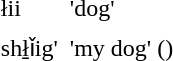<table align="center" border="0" cellpadding="3">
<tr>
<td>łii</td>
<td>'dog'</td>
</tr>
<tr>
<td>sh<u>ł</u>ǐig'</td>
<td>'my dog' ()</td>
</tr>
<tr>
</tr>
</table>
